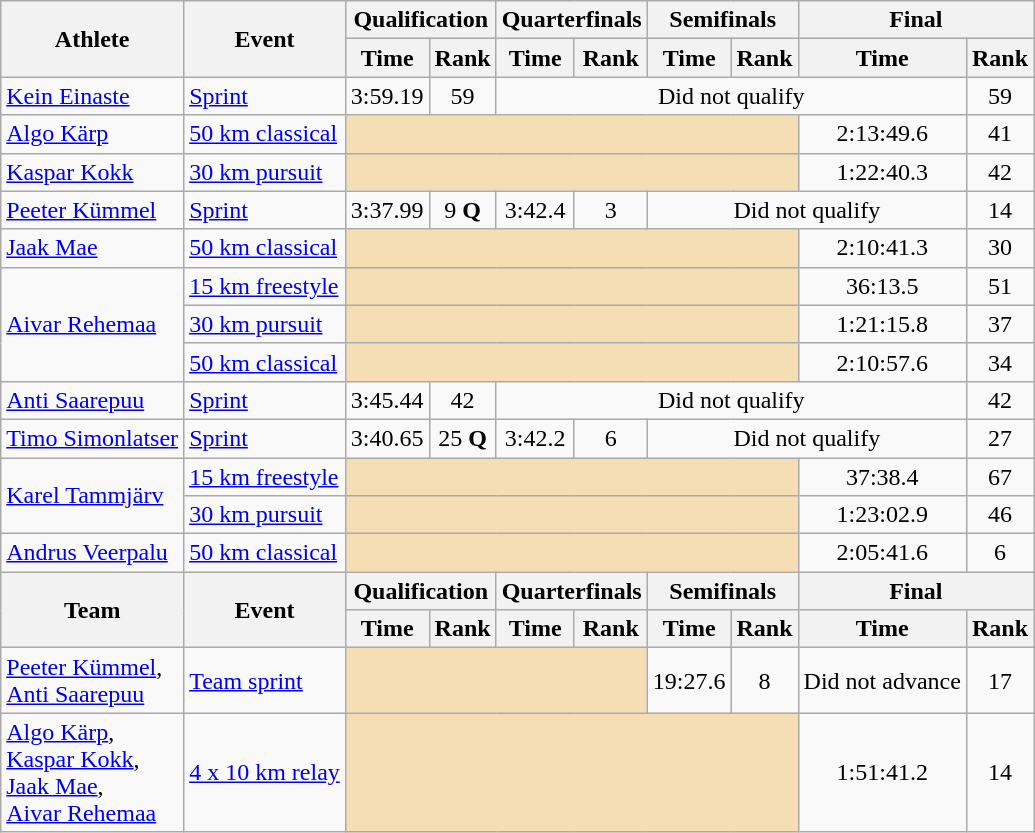<table class="wikitable">
<tr>
<th rowspan="2">Athlete</th>
<th rowspan="2">Event</th>
<th colspan="2">Qualification</th>
<th colspan="2">Quarterfinals</th>
<th colspan="2">Semifinals</th>
<th colspan="2">Final</th>
</tr>
<tr>
<th>Time</th>
<th>Rank</th>
<th>Time</th>
<th>Rank</th>
<th>Time</th>
<th>Rank</th>
<th>Time</th>
<th>Rank</th>
</tr>
<tr>
<td><a href='#'>Kein Einaste</a></td>
<td><a href='#'>Sprint</a></td>
<td align="center">3:59.19</td>
<td align="center">59</td>
<td colspan="5" align="center">Did not qualify</td>
<td align="center">59</td>
</tr>
<tr>
<td><a href='#'>Algo Kärp</a></td>
<td><a href='#'>50 km classical</a></td>
<td colspan="6" bgcolor="wheat"></td>
<td align="center">2:13:49.6</td>
<td align="center">41</td>
</tr>
<tr>
<td><a href='#'>Kaspar Kokk</a></td>
<td><a href='#'>30 km pursuit</a></td>
<td colspan="6" bgcolor="wheat"></td>
<td align="center">1:22:40.3</td>
<td align="center">42</td>
</tr>
<tr>
<td><a href='#'>Peeter Kümmel</a></td>
<td><a href='#'>Sprint</a></td>
<td align="center">3:37.99</td>
<td align="center">9 <strong>Q</strong></td>
<td align="center">3:42.4</td>
<td align="center">3</td>
<td colspan="3" align="center">Did not qualify</td>
<td align="center">14</td>
</tr>
<tr>
<td><a href='#'>Jaak Mae</a></td>
<td><a href='#'>50 km classical</a></td>
<td colspan="6" bgcolor="wheat"></td>
<td align="center">2:10:41.3</td>
<td align="center">30</td>
</tr>
<tr>
<td rowspan=3><a href='#'>Aivar Rehemaa</a></td>
<td><a href='#'>15 km freestyle</a></td>
<td colspan="6" bgcolor="wheat"></td>
<td align="center">36:13.5</td>
<td align="center">51</td>
</tr>
<tr>
<td><a href='#'>30 km pursuit</a></td>
<td colspan="6" bgcolor="wheat"></td>
<td align="center">1:21:15.8</td>
<td align="center">37</td>
</tr>
<tr>
<td><a href='#'>50 km classical</a></td>
<td colspan="6" bgcolor="wheat"></td>
<td align="center">2:10:57.6</td>
<td align="center">34</td>
</tr>
<tr>
<td><a href='#'>Anti Saarepuu</a></td>
<td><a href='#'>Sprint</a></td>
<td align="center">3:45.44</td>
<td align="center">42</td>
<td colspan="5" align="center">Did not qualify</td>
<td align="center">42</td>
</tr>
<tr>
<td><a href='#'>Timo Simonlatser</a></td>
<td><a href='#'>Sprint</a></td>
<td align="center">3:40.65</td>
<td align="center">25 <strong>Q</strong></td>
<td align="center">3:42.2</td>
<td align="center">6</td>
<td colspan="3" align="center">Did not qualify</td>
<td align="center">27</td>
</tr>
<tr>
<td rowspan=2><a href='#'>Karel Tammjärv</a></td>
<td><a href='#'>15 km freestyle</a></td>
<td colspan="6" bgcolor="wheat"></td>
<td align="center">37:38.4</td>
<td align="center">67</td>
</tr>
<tr>
<td><a href='#'>30 km pursuit</a></td>
<td colspan="6" bgcolor="wheat"></td>
<td align="center">1:23:02.9</td>
<td align="center">46</td>
</tr>
<tr>
<td><a href='#'>Andrus Veerpalu</a></td>
<td><a href='#'>50 km classical</a></td>
<td colspan="6" bgcolor="wheat"></td>
<td align="center">2:05:41.6</td>
<td align="center">6</td>
</tr>
<tr>
<th rowspan="2">Team</th>
<th rowspan="2">Event</th>
<th colspan="2">Qualification</th>
<th colspan="2">Quarterfinals</th>
<th colspan="2">Semifinals</th>
<th colspan="2">Final</th>
</tr>
<tr>
<th>Time</th>
<th>Rank</th>
<th>Time</th>
<th>Rank</th>
<th>Time</th>
<th>Rank</th>
<th>Time</th>
<th>Rank</th>
</tr>
<tr>
<td rowspan=1><a href='#'>Peeter Kümmel</a>, <br><a href='#'>Anti Saarepuu</a></td>
<td><a href='#'>Team sprint</a></td>
<td colspan="4" bgcolor="wheat"></td>
<td align="center">19:27.6</td>
<td align="center">8</td>
<td align="center">Did not advance</td>
<td align="center">17</td>
</tr>
<tr>
<td rowspan=1><a href='#'>Algo Kärp</a>, <br><a href='#'>Kaspar Kokk</a>, <br><a href='#'>Jaak Mae</a>, <br><a href='#'>Aivar Rehemaa</a></td>
<td><a href='#'>4 x 10 km relay</a></td>
<td colspan="6" bgcolor="wheat"></td>
<td align="center">1:51:41.2</td>
<td align="center">14</td>
</tr>
</table>
